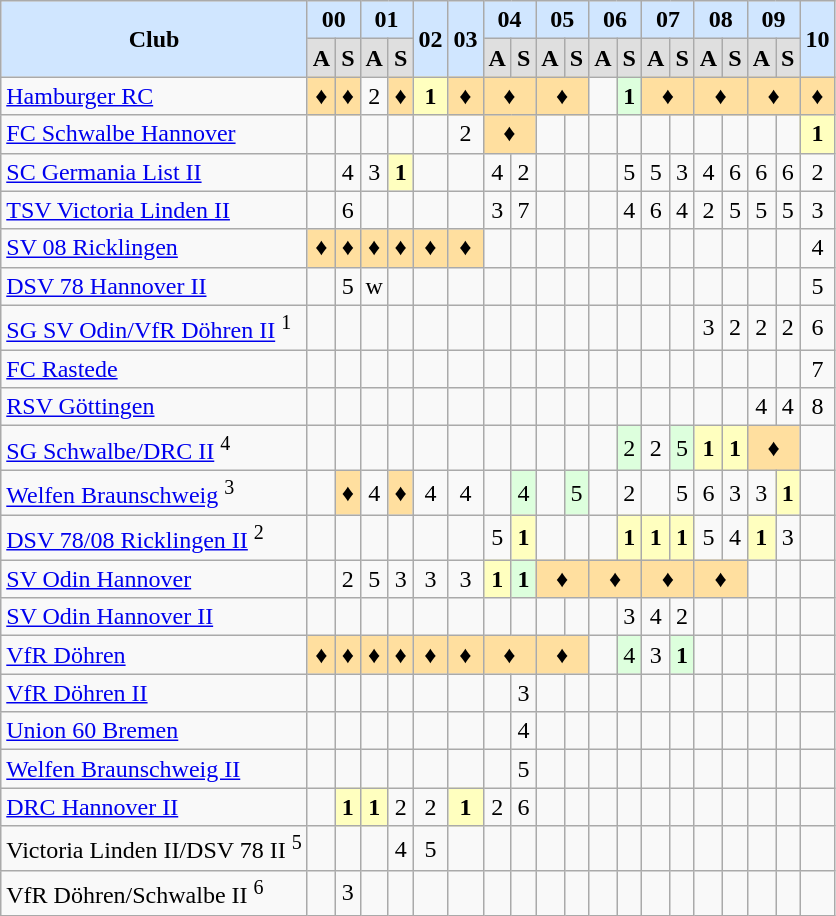<table class="wikitable">
<tr align="center" bgcolor="#D0E6FF">
<td rowspan=2><strong>Club</strong></td>
<td colspan=2><strong>00</strong></td>
<td colspan=2><strong>01</strong></td>
<td rowspan=2><strong>02</strong></td>
<td rowspan=2><strong>03</strong></td>
<td colspan=2><strong>04</strong></td>
<td colspan=2><strong>05</strong></td>
<td colspan=2><strong>06</strong></td>
<td colspan=2><strong>07</strong></td>
<td colspan=2><strong>08</strong></td>
<td colspan=2><strong>09</strong></td>
<td rowspan=2><strong>10</strong></td>
</tr>
<tr align="center" bgcolor="#dfdfdf">
<td><strong>A</strong></td>
<td><strong>S</strong></td>
<td><strong>A</strong></td>
<td><strong>S</strong></td>
<td><strong>A</strong></td>
<td><strong>S</strong></td>
<td><strong>A</strong></td>
<td><strong>S</strong></td>
<td><strong>A</strong></td>
<td><strong>S</strong></td>
<td><strong>A</strong></td>
<td><strong>S</strong></td>
<td><strong>A</strong></td>
<td><strong>S</strong></td>
<td><strong>A</strong></td>
<td><strong>S</strong></td>
</tr>
<tr align="center">
<td align="left"><a href='#'>Hamburger RC</a></td>
<td bgcolor="#ffdf9f"><strong>♦</strong></td>
<td bgcolor="#ffdf9f"><strong>♦</strong></td>
<td>2</td>
<td bgcolor="#ffdf9f"><strong>♦</strong></td>
<td bgcolor="#ffffbf"><strong>1</strong></td>
<td bgcolor="#ffdf9f"><strong>♦</strong></td>
<td colspan=2 bgcolor="#ffdf9f"><strong>♦</strong></td>
<td colspan=2 bgcolor="#ffdf9f"><strong>♦</strong></td>
<td></td>
<td bgcolor="#ddffdd"><strong>1</strong></td>
<td colspan=2 bgcolor="#ffdf9f"><strong>♦</strong></td>
<td colspan=2 bgcolor="#ffdf9f"><strong>♦</strong></td>
<td colspan=2 bgcolor="#ffdf9f"><strong>♦</strong></td>
<td bgcolor="#ffdf9f"><strong>♦</strong></td>
</tr>
<tr align="center">
<td align="left"><a href='#'>FC Schwalbe Hannover</a></td>
<td></td>
<td></td>
<td></td>
<td></td>
<td></td>
<td>2</td>
<td colspan=2 bgcolor="#ffdf9f"><strong>♦</strong></td>
<td></td>
<td></td>
<td></td>
<td></td>
<td></td>
<td></td>
<td></td>
<td></td>
<td></td>
<td></td>
<td bgcolor="#ffffbf"><strong>1</strong></td>
</tr>
<tr align="center">
<td align="left"><a href='#'>SC Germania List II</a></td>
<td></td>
<td>4</td>
<td>3</td>
<td bgcolor="#ffffbf"><strong>1</strong></td>
<td></td>
<td></td>
<td>4</td>
<td>2</td>
<td></td>
<td></td>
<td></td>
<td>5</td>
<td>5</td>
<td>3</td>
<td>4</td>
<td>6</td>
<td>6</td>
<td>6</td>
<td>2</td>
</tr>
<tr align="center">
<td align="left"><a href='#'>TSV Victoria Linden II</a></td>
<td></td>
<td>6</td>
<td></td>
<td></td>
<td></td>
<td></td>
<td>3</td>
<td>7</td>
<td></td>
<td></td>
<td></td>
<td>4</td>
<td>6</td>
<td>4</td>
<td>2</td>
<td>5</td>
<td>5</td>
<td>5</td>
<td>3</td>
</tr>
<tr align="center">
<td align="left"><a href='#'>SV 08 Ricklingen</a></td>
<td bgcolor="#ffdf9f"><strong>♦</strong></td>
<td bgcolor="#ffdf9f"><strong>♦</strong></td>
<td bgcolor="#ffdf9f"><strong>♦</strong></td>
<td bgcolor="#ffdf9f"><strong>♦</strong></td>
<td bgcolor="#ffdf9f"><strong>♦</strong></td>
<td bgcolor="#ffdf9f"><strong>♦</strong></td>
<td></td>
<td></td>
<td></td>
<td></td>
<td></td>
<td></td>
<td></td>
<td></td>
<td></td>
<td></td>
<td></td>
<td></td>
<td>4</td>
</tr>
<tr align="center">
<td align="left"><a href='#'>DSV 78 Hannover II</a></td>
<td></td>
<td>5</td>
<td>w</td>
<td></td>
<td></td>
<td></td>
<td></td>
<td></td>
<td></td>
<td></td>
<td></td>
<td></td>
<td></td>
<td></td>
<td></td>
<td></td>
<td></td>
<td></td>
<td>5</td>
</tr>
<tr align="center">
<td align="left"><a href='#'>SG SV Odin/VfR Döhren II</a> <sup>1</sup></td>
<td></td>
<td></td>
<td></td>
<td></td>
<td></td>
<td></td>
<td></td>
<td></td>
<td></td>
<td></td>
<td></td>
<td></td>
<td></td>
<td></td>
<td>3</td>
<td>2</td>
<td>2</td>
<td>2</td>
<td>6</td>
</tr>
<tr align="center">
<td align="left"><a href='#'>FC Rastede</a></td>
<td></td>
<td></td>
<td></td>
<td></td>
<td></td>
<td></td>
<td></td>
<td></td>
<td></td>
<td></td>
<td></td>
<td></td>
<td></td>
<td></td>
<td></td>
<td></td>
<td></td>
<td></td>
<td>7</td>
</tr>
<tr align="center">
<td align="left"><a href='#'>RSV Göttingen</a></td>
<td></td>
<td></td>
<td></td>
<td></td>
<td></td>
<td></td>
<td></td>
<td></td>
<td></td>
<td></td>
<td></td>
<td></td>
<td></td>
<td></td>
<td></td>
<td></td>
<td>4</td>
<td>4</td>
<td>8</td>
</tr>
<tr align="center">
<td align="left"><a href='#'>SG Schwalbe/DRC II</a> <sup>4</sup></td>
<td></td>
<td></td>
<td></td>
<td></td>
<td></td>
<td></td>
<td></td>
<td></td>
<td></td>
<td></td>
<td></td>
<td bgcolor="#ddffdd">2</td>
<td>2</td>
<td bgcolor="#ddffdd">5</td>
<td bgcolor="#ffffbf"><strong>1</strong></td>
<td bgcolor="#ffffbf"><strong>1</strong></td>
<td colspan=2 bgcolor="#ffdf9f"><strong>♦</strong></td>
<td></td>
</tr>
<tr align="center">
<td align="left"><a href='#'>Welfen Braunschweig</a> <sup>3</sup></td>
<td></td>
<td bgcolor="#ffdf9f"><strong>♦</strong></td>
<td>4</td>
<td bgcolor="#ffdf9f"><strong>♦</strong></td>
<td>4</td>
<td>4</td>
<td></td>
<td bgcolor="#ddffdd">4</td>
<td></td>
<td bgcolor="#ddffdd">5</td>
<td></td>
<td>2</td>
<td></td>
<td>5</td>
<td>6</td>
<td>3</td>
<td>3</td>
<td bgcolor="#ffffbf"><strong>1</strong></td>
<td></td>
</tr>
<tr align="center">
<td align="left"><a href='#'>DSV 78/08 Ricklingen II</a> <sup>2</sup></td>
<td></td>
<td></td>
<td></td>
<td></td>
<td></td>
<td></td>
<td>5</td>
<td bgcolor="#ffffbf"><strong>1</strong></td>
<td></td>
<td></td>
<td></td>
<td bgcolor="#ffffbf"><strong>1</strong></td>
<td bgcolor="#ffffbf"><strong>1</strong></td>
<td bgcolor="#ffffbf"><strong>1</strong></td>
<td>5</td>
<td>4</td>
<td bgcolor="#ffffbf"><strong>1</strong></td>
<td>3</td>
<td></td>
</tr>
<tr align="center">
<td align="left"><a href='#'>SV Odin Hannover</a></td>
<td></td>
<td>2</td>
<td>5</td>
<td>3</td>
<td>3</td>
<td>3</td>
<td bgcolor="#ffffbf"><strong>1</strong></td>
<td bgcolor="#ddffdd"><strong>1</strong></td>
<td colspan=2 bgcolor="#ffdf9f"><strong>♦</strong></td>
<td colspan=2 bgcolor="#ffdf9f"><strong>♦</strong></td>
<td colspan=2 bgcolor="#ffdf9f"><strong>♦</strong></td>
<td colspan=2 bgcolor="#ffdf9f"><strong>♦</strong></td>
<td></td>
<td></td>
<td></td>
</tr>
<tr align="center">
<td align="left"><a href='#'>SV Odin Hannover II</a></td>
<td></td>
<td></td>
<td></td>
<td></td>
<td></td>
<td></td>
<td></td>
<td></td>
<td></td>
<td></td>
<td></td>
<td>3</td>
<td>4</td>
<td>2</td>
<td></td>
<td></td>
<td></td>
<td></td>
<td></td>
</tr>
<tr align="center">
<td align="left"><a href='#'>VfR Döhren</a></td>
<td bgcolor="#ffdf9f"><strong>♦</strong></td>
<td bgcolor="#ffdf9f"><strong>♦</strong></td>
<td bgcolor="#ffdf9f"><strong>♦</strong></td>
<td bgcolor="#ffdf9f"><strong>♦</strong></td>
<td bgcolor="#ffdf9f"><strong>♦</strong></td>
<td bgcolor="#ffdf9f"><strong>♦</strong></td>
<td colspan=2 bgcolor="#ffdf9f"><strong>♦</strong></td>
<td colspan=2 bgcolor="#ffdf9f"><strong>♦</strong></td>
<td></td>
<td bgcolor="#ddffdd">4</td>
<td>3</td>
<td bgcolor="#ddffdd"><strong>1</strong></td>
<td></td>
<td></td>
<td></td>
<td></td>
<td></td>
</tr>
<tr align="center">
<td align="left"><a href='#'>VfR Döhren II</a></td>
<td></td>
<td></td>
<td></td>
<td></td>
<td></td>
<td></td>
<td></td>
<td>3</td>
<td></td>
<td></td>
<td></td>
<td></td>
<td></td>
<td></td>
<td></td>
<td></td>
<td></td>
<td></td>
<td></td>
</tr>
<tr align="center">
<td align="left"><a href='#'>Union 60 Bremen</a></td>
<td></td>
<td></td>
<td></td>
<td></td>
<td></td>
<td></td>
<td></td>
<td>4</td>
<td></td>
<td></td>
<td></td>
<td></td>
<td></td>
<td></td>
<td></td>
<td></td>
<td></td>
<td></td>
<td></td>
</tr>
<tr align="center">
<td align="left"><a href='#'>Welfen Braunschweig II</a></td>
<td></td>
<td></td>
<td></td>
<td></td>
<td></td>
<td></td>
<td></td>
<td>5</td>
<td></td>
<td></td>
<td></td>
<td></td>
<td></td>
<td></td>
<td></td>
<td></td>
<td></td>
<td></td>
<td></td>
</tr>
<tr align="center">
<td align="left"><a href='#'>DRC Hannover II</a></td>
<td></td>
<td bgcolor="#ffffbf"><strong>1</strong></td>
<td bgcolor="#ffffbf"><strong>1</strong></td>
<td>2</td>
<td>2</td>
<td bgcolor="#ffffbf"><strong>1</strong></td>
<td>2</td>
<td>6</td>
<td></td>
<td></td>
<td></td>
<td></td>
<td></td>
<td></td>
<td></td>
<td></td>
<td></td>
<td></td>
<td></td>
</tr>
<tr align="center">
<td align="left">Victoria Linden II/DSV 78 II <sup>5</sup></td>
<td></td>
<td></td>
<td></td>
<td>4</td>
<td>5</td>
<td></td>
<td></td>
<td></td>
<td></td>
<td></td>
<td></td>
<td></td>
<td></td>
<td></td>
<td></td>
<td></td>
<td></td>
<td></td>
<td></td>
</tr>
<tr align="center">
<td align="left">VfR Döhren/Schwalbe II <sup>6</sup></td>
<td></td>
<td>3</td>
<td></td>
<td></td>
<td></td>
<td></td>
<td></td>
<td></td>
<td></td>
<td></td>
<td></td>
<td></td>
<td></td>
<td></td>
<td></td>
<td></td>
<td></td>
<td></td>
<td></td>
</tr>
</table>
